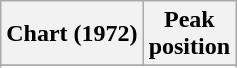<table class="wikitable sortable plainrowheaders" style="text-align:center">
<tr>
<th scope="col">Chart (1972)</th>
<th scope="col">Peak<br> position</th>
</tr>
<tr>
</tr>
<tr>
</tr>
</table>
